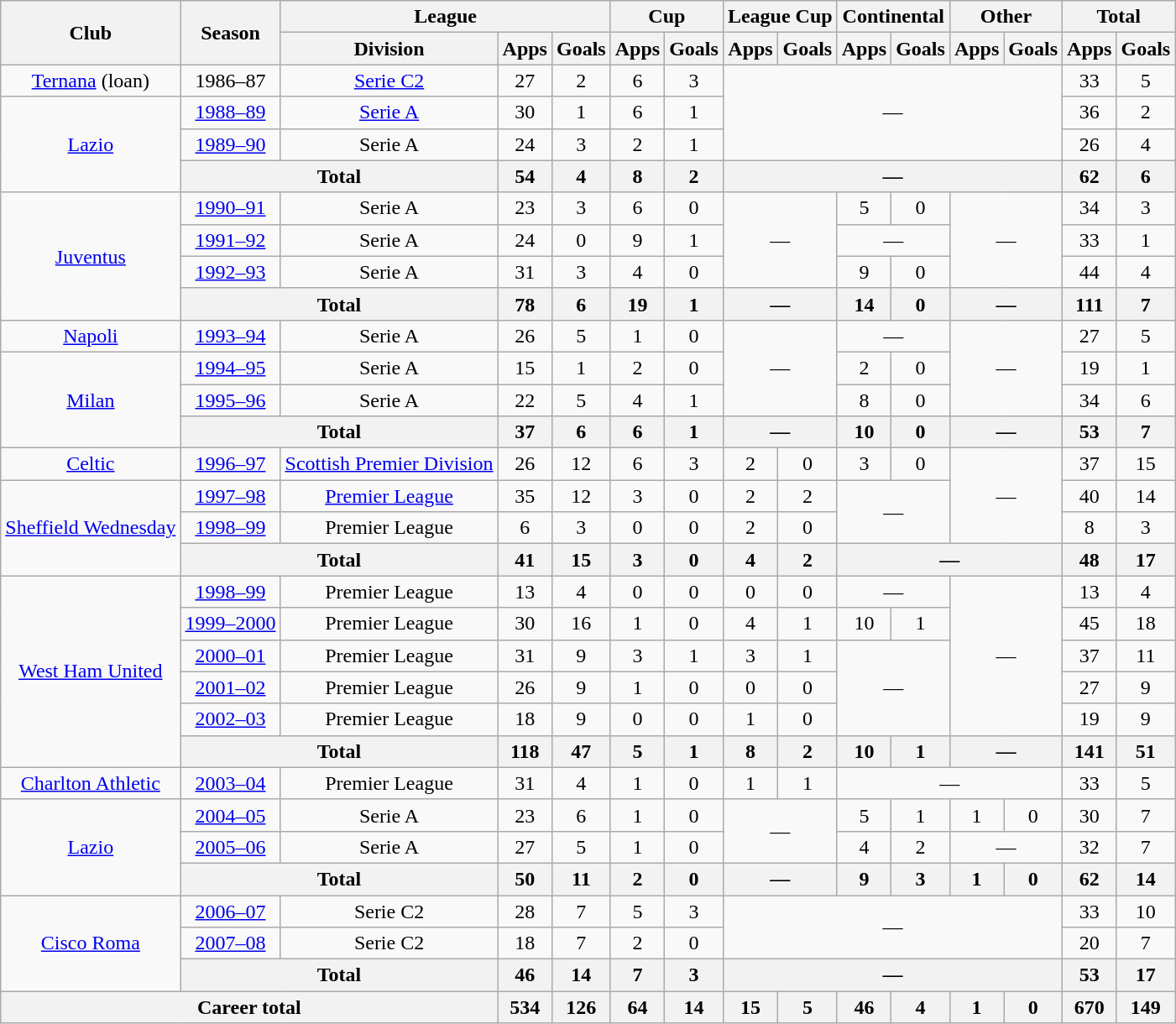<table class="wikitable" Style="text-align: center">
<tr>
<th rowspan="2">Club</th>
<th rowspan="2">Season</th>
<th colspan="3">League</th>
<th colspan="2">Cup</th>
<th colspan="2">League Cup</th>
<th colspan="2">Continental</th>
<th colspan="2">Other</th>
<th colspan="2">Total</th>
</tr>
<tr>
<th>Division</th>
<th>Apps</th>
<th>Goals</th>
<th>Apps</th>
<th>Goals</th>
<th>Apps</th>
<th>Goals</th>
<th>Apps</th>
<th>Goals</th>
<th>Apps</th>
<th>Goals</th>
<th>Apps</th>
<th>Goals</th>
</tr>
<tr>
<td><a href='#'>Ternana</a> (loan)</td>
<td>1986–87</td>
<td><a href='#'>Serie C2</a></td>
<td>27</td>
<td>2</td>
<td>6</td>
<td>3</td>
<td rowspan="3" colspan="6">—</td>
<td>33</td>
<td>5</td>
</tr>
<tr>
<td rowspan="3"><a href='#'>Lazio</a></td>
<td><a href='#'>1988–89</a></td>
<td><a href='#'>Serie A</a></td>
<td>30</td>
<td>1</td>
<td>6</td>
<td>1</td>
<td>36</td>
<td>2</td>
</tr>
<tr>
<td><a href='#'>1989–90</a></td>
<td>Serie A</td>
<td>24</td>
<td>3</td>
<td>2</td>
<td>1</td>
<td>26</td>
<td>4</td>
</tr>
<tr>
<th colspan="2">Total</th>
<th>54</th>
<th>4</th>
<th>8</th>
<th>2</th>
<th colspan="6">—</th>
<th>62</th>
<th>6</th>
</tr>
<tr>
<td rowspan="4"><a href='#'>Juventus</a></td>
<td><a href='#'>1990–91</a></td>
<td>Serie A</td>
<td>23</td>
<td>3</td>
<td>6</td>
<td>0</td>
<td rowspan="3" colspan="2">—</td>
<td>5</td>
<td>0</td>
<td rowspan="3" colspan="2">—</td>
<td>34</td>
<td>3</td>
</tr>
<tr>
<td><a href='#'>1991–92</a></td>
<td>Serie A</td>
<td>24</td>
<td>0</td>
<td>9</td>
<td>1</td>
<td colspan="2">—</td>
<td>33</td>
<td>1</td>
</tr>
<tr>
<td><a href='#'>1992–93</a></td>
<td>Serie A</td>
<td>31</td>
<td>3</td>
<td>4</td>
<td>0</td>
<td>9</td>
<td>0</td>
<td>44</td>
<td>4</td>
</tr>
<tr>
<th colspan="2">Total</th>
<th>78</th>
<th>6</th>
<th>19</th>
<th>1</th>
<th colspan="2">—</th>
<th>14</th>
<th>0</th>
<th colspan="2">—</th>
<th>111</th>
<th>7</th>
</tr>
<tr>
<td><a href='#'>Napoli</a></td>
<td><a href='#'>1993–94</a></td>
<td>Serie A</td>
<td>26</td>
<td>5</td>
<td>1</td>
<td>0</td>
<td rowspan="3" colspan="2">—</td>
<td colspan="2">—</td>
<td rowspan="3" colspan="2">—</td>
<td>27</td>
<td>5</td>
</tr>
<tr>
<td rowspan="3"><a href='#'>Milan</a></td>
<td><a href='#'>1994–95</a></td>
<td>Serie A</td>
<td>15</td>
<td>1</td>
<td>2</td>
<td>0</td>
<td>2</td>
<td>0</td>
<td>19</td>
<td>1</td>
</tr>
<tr>
<td><a href='#'>1995–96</a></td>
<td>Serie A</td>
<td>22</td>
<td>5</td>
<td>4</td>
<td>1</td>
<td>8</td>
<td>0</td>
<td>34</td>
<td>6</td>
</tr>
<tr>
<th colspan="2">Total</th>
<th>37</th>
<th>6</th>
<th>6</th>
<th>1</th>
<th colspan="2">—</th>
<th>10</th>
<th>0</th>
<th colspan="2">—</th>
<th>53</th>
<th>7</th>
</tr>
<tr>
<td><a href='#'>Celtic</a></td>
<td><a href='#'>1996–97</a></td>
<td><a href='#'>Scottish Premier Division</a></td>
<td>26</td>
<td>12</td>
<td>6</td>
<td>3</td>
<td>2</td>
<td>0</td>
<td>3</td>
<td>0</td>
<td rowspan="3" colspan="2">—</td>
<td>37</td>
<td>15</td>
</tr>
<tr>
<td rowspan="3"><a href='#'>Sheffield Wednesday</a></td>
<td><a href='#'>1997–98</a></td>
<td><a href='#'>Premier League</a></td>
<td>35</td>
<td>12</td>
<td>3</td>
<td>0</td>
<td>2</td>
<td>2</td>
<td rowspan="2" colspan="2">—</td>
<td>40</td>
<td>14</td>
</tr>
<tr>
<td><a href='#'>1998–99</a></td>
<td>Premier League</td>
<td>6</td>
<td>3</td>
<td>0</td>
<td>0</td>
<td>2</td>
<td>0</td>
<td>8</td>
<td>3</td>
</tr>
<tr>
<th colspan="2">Total</th>
<th>41</th>
<th>15</th>
<th>3</th>
<th>0</th>
<th>4</th>
<th>2</th>
<th colspan="4">—</th>
<th>48</th>
<th>17</th>
</tr>
<tr>
<td rowspan="6"><a href='#'>West Ham United</a></td>
<td><a href='#'>1998–99</a></td>
<td>Premier League</td>
<td>13</td>
<td>4</td>
<td>0</td>
<td>0</td>
<td>0</td>
<td>0</td>
<td colspan="2">—</td>
<td rowspan="5" colspan="2">—</td>
<td>13</td>
<td>4</td>
</tr>
<tr>
<td><a href='#'>1999–2000</a></td>
<td>Premier League</td>
<td>30</td>
<td>16</td>
<td>1</td>
<td>0</td>
<td>4</td>
<td>1</td>
<td>10</td>
<td>1</td>
<td>45</td>
<td>18</td>
</tr>
<tr>
<td><a href='#'>2000–01</a></td>
<td>Premier League</td>
<td>31</td>
<td>9</td>
<td>3</td>
<td>1</td>
<td>3</td>
<td>1</td>
<td rowspan="3" colspan="2">—</td>
<td>37</td>
<td>11</td>
</tr>
<tr>
<td><a href='#'>2001–02</a></td>
<td>Premier League</td>
<td>26</td>
<td>9</td>
<td>1</td>
<td>0</td>
<td>0</td>
<td>0</td>
<td>27</td>
<td>9</td>
</tr>
<tr>
<td><a href='#'>2002–03</a></td>
<td>Premier League</td>
<td>18</td>
<td>9</td>
<td>0</td>
<td>0</td>
<td>1</td>
<td>0</td>
<td>19</td>
<td>9</td>
</tr>
<tr>
<th colspan="2">Total</th>
<th>118</th>
<th>47</th>
<th>5</th>
<th>1</th>
<th>8</th>
<th>2</th>
<th>10</th>
<th>1</th>
<th colspan="2">—</th>
<th>141</th>
<th>51</th>
</tr>
<tr>
<td><a href='#'>Charlton Athletic</a></td>
<td><a href='#'>2003–04</a></td>
<td>Premier League</td>
<td>31</td>
<td>4</td>
<td>1</td>
<td>0</td>
<td>1</td>
<td>1</td>
<td colspan="4">—</td>
<td>33</td>
<td>5</td>
</tr>
<tr>
<td rowspan="3"><a href='#'>Lazio</a></td>
<td><a href='#'>2004–05</a></td>
<td>Serie A</td>
<td>23</td>
<td>6</td>
<td>1</td>
<td>0</td>
<td rowspan="2" colspan="2">—</td>
<td>5</td>
<td>1</td>
<td>1</td>
<td>0</td>
<td>30</td>
<td>7</td>
</tr>
<tr>
<td><a href='#'>2005–06</a></td>
<td>Serie A</td>
<td>27</td>
<td>5</td>
<td>1</td>
<td>0</td>
<td>4</td>
<td>2</td>
<td colspan="2">—</td>
<td>32</td>
<td>7</td>
</tr>
<tr>
<th colspan="2">Total</th>
<th>50</th>
<th>11</th>
<th>2</th>
<th>0</th>
<th colspan="2">—</th>
<th>9</th>
<th>3</th>
<th>1</th>
<th>0</th>
<th>62</th>
<th>14</th>
</tr>
<tr>
<td rowspan="3"><a href='#'>Cisco Roma</a></td>
<td><a href='#'>2006–07</a></td>
<td>Serie C2</td>
<td>28</td>
<td>7</td>
<td>5</td>
<td>3</td>
<td rowspan="2" colspan="6">—</td>
<td>33</td>
<td>10</td>
</tr>
<tr>
<td><a href='#'>2007–08</a></td>
<td>Serie C2</td>
<td>18</td>
<td>7</td>
<td>2</td>
<td>0</td>
<td>20</td>
<td>7</td>
</tr>
<tr>
<th colspan="2">Total</th>
<th>46</th>
<th>14</th>
<th>7</th>
<th>3</th>
<th colspan="6">—</th>
<th>53</th>
<th>17</th>
</tr>
<tr>
<th colspan="3">Career total</th>
<th>534</th>
<th>126</th>
<th>64</th>
<th>14</th>
<th>15</th>
<th>5</th>
<th>46</th>
<th>4</th>
<th>1</th>
<th>0</th>
<th>670</th>
<th>149</th>
</tr>
</table>
